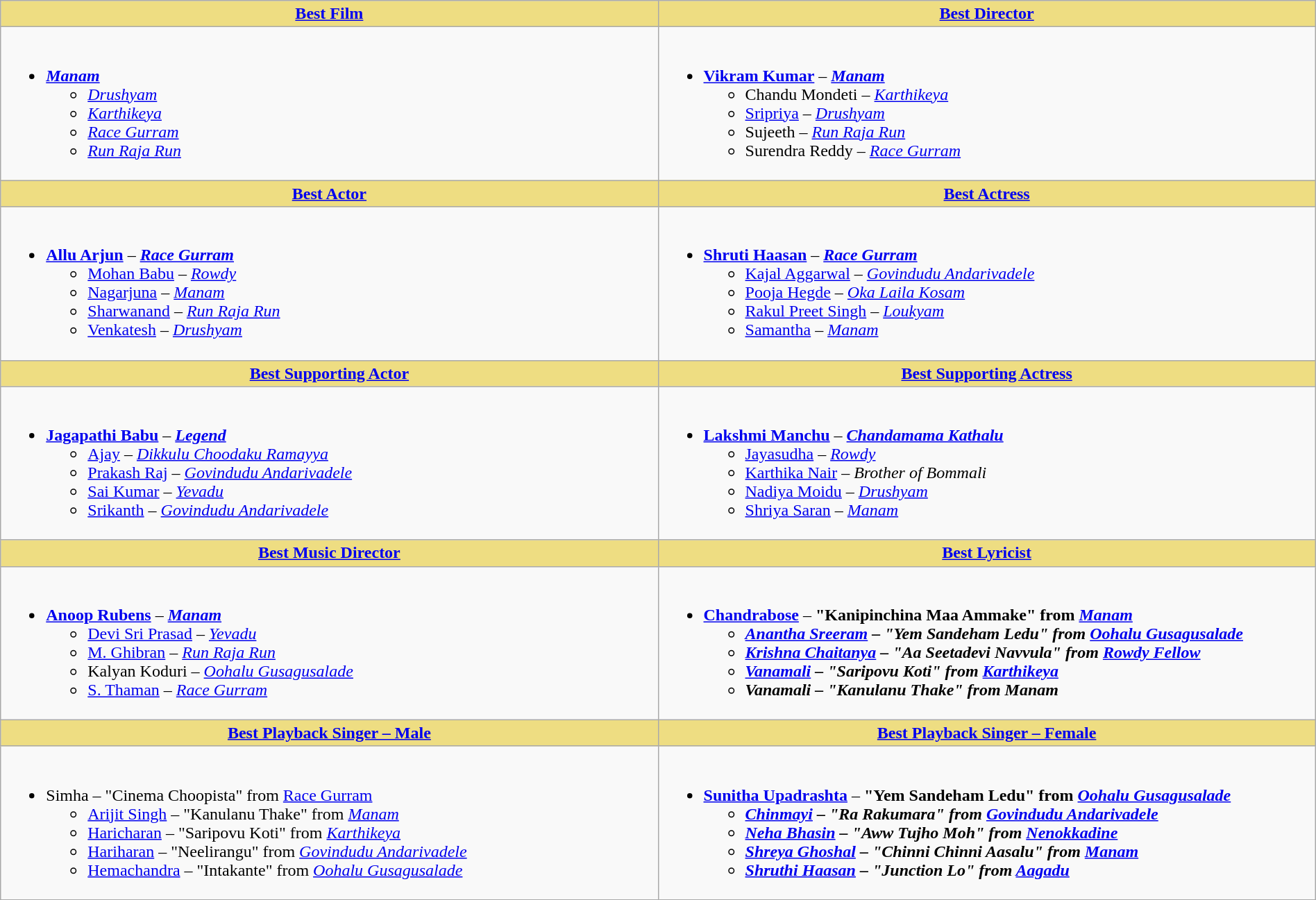<table class="wikitable" width=100% |>
<tr>
<th !  style="background:#eedd82; text-align:center; width:50%;"><a href='#'>Best Film</a></th>
<th !  style="background:#eedd82; text-align:center; width:50%;"><a href='#'>Best Director</a></th>
</tr>
<tr>
<td valign="top"><br><ul><li><em><a href='#'><strong>Manam</strong></a></em><ul><li><em><a href='#'>Drushyam</a></em></li><li><em><a href='#'>Karthikeya</a></em></li><li><em><a href='#'>Race Gurram</a></em></li><li><em><a href='#'>Run Raja Run</a></em></li></ul></li></ul></td>
<td valign="top"><br><ul><li><strong><a href='#'>Vikram Kumar</a></strong> – <strong><em><a href='#'>Manam</a></em></strong><ul><li>Chandu Mondeti – <em><a href='#'>Karthikeya</a></em></li><li><a href='#'>Sripriya</a> – <em><a href='#'>Drushyam</a></em></li><li>Sujeeth – <em><a href='#'>Run Raja Run</a></em></li><li>Surendra Reddy – <em><a href='#'>Race Gurram</a></em></li></ul></li></ul></td>
</tr>
<tr>
<th ! style="background:#eedd82; text-align:center;"><a href='#'>Best Actor</a></th>
<th ! style="background:#eedd82; text-align:center;"><a href='#'>Best Actress</a></th>
</tr>
<tr>
<td><br><ul><li><strong><a href='#'>Allu Arjun</a></strong> – <strong><em><a href='#'>Race Gurram</a></em></strong><ul><li><a href='#'>Mohan Babu</a> – <em><a href='#'>Rowdy</a></em></li><li><a href='#'>Nagarjuna</a> –  <em><a href='#'>Manam</a></em></li><li><a href='#'>Sharwanand</a> – <em><a href='#'>Run Raja Run</a></em></li><li><a href='#'>Venkatesh</a> – <em><a href='#'>Drushyam</a></em></li></ul></li></ul></td>
<td><br><ul><li><strong><a href='#'>Shruti Haasan</a></strong> – <strong><em><a href='#'>Race Gurram</a></em></strong><ul><li><a href='#'>Kajal Aggarwal</a> – <em><a href='#'>Govindudu Andarivadele</a></em></li><li><a href='#'>Pooja Hegde</a> – <em><a href='#'>Oka Laila Kosam</a></em></li><li><a href='#'>Rakul Preet Singh</a> – <em><a href='#'>Loukyam</a></em></li><li><a href='#'>Samantha</a> – <em><a href='#'>Manam</a></em></li></ul></li></ul></td>
</tr>
<tr>
<th ! style="background:#eedd82; text-align:center;"><a href='#'>Best Supporting Actor</a></th>
<th ! style="background:#eedd82; text-align:center;"><a href='#'>Best Supporting Actress</a></th>
</tr>
<tr>
<td><br><ul><li><strong><a href='#'>Jagapathi Babu</a></strong> – <strong><em><a href='#'>Legend</a></em></strong><ul><li><a href='#'>Ajay</a> – <em><a href='#'>Dikkulu Choodaku Ramayya</a></em></li><li><a href='#'>Prakash Raj</a> – <em><a href='#'>Govindudu Andarivadele</a></em></li><li><a href='#'>Sai Kumar</a> – <em><a href='#'>Yevadu</a></em></li><li><a href='#'>Srikanth</a> – <em><a href='#'>Govindudu Andarivadele</a></em></li></ul></li></ul></td>
<td><br><ul><li><strong><a href='#'>Lakshmi Manchu</a></strong> – <strong><em><a href='#'>Chandamama Kathalu</a></em></strong><ul><li><a href='#'>Jayasudha</a> – <em><a href='#'>Rowdy</a></em></li><li><a href='#'>Karthika Nair</a> – <em>Brother of Bommali</em></li><li><a href='#'>Nadiya Moidu</a> – <em><a href='#'>Drushyam</a></em></li><li><a href='#'>Shriya Saran</a> – <em><a href='#'>Manam</a></em></li></ul></li></ul></td>
</tr>
<tr>
<th ! style="background:#eedd82; text-align:center;"><a href='#'>Best Music Director</a></th>
<th ! style="background:#eedd82; text-align:center;"><a href='#'>Best Lyricist</a></th>
</tr>
<tr>
<td><br><ul><li><strong><a href='#'>Anoop Rubens</a></strong> – <strong><em><a href='#'>Manam</a></em></strong><ul><li><a href='#'>Devi Sri Prasad</a> – <em><a href='#'>Yevadu</a></em></li><li><a href='#'>M. Ghibran</a> – <em><a href='#'>Run Raja Run</a></em></li><li>Kalyan Koduri – <em><a href='#'>Oohalu Gusagusalade</a></em></li><li><a href='#'>S. Thaman</a> – <em><a href='#'>Race Gurram</a></em></li></ul></li></ul></td>
<td><br><ul><li><a href='#'><strong>Chandrabose</strong></a> – <strong>"Kanipinchina Maa Ammake" from <em><a href='#'>Manam</a><strong><em><ul><li><a href='#'>Anantha Sreeram</a> –  "Yem Sandeham Ledu" from </em><a href='#'>Oohalu Gusagusalade</a><em></li><li><a href='#'>Krishna Chaitanya</a> – "Aa Seetadevi Navvula" from </em><a href='#'>Rowdy Fellow</a><em></li><li><a href='#'>Vanamali</a> – "Saripovu Koti" from </em><a href='#'>Karthikeya</a><em></li><li>Vanamali – "Kanulanu Thake" from </em>Manam<em></li></ul></li></ul></td>
</tr>
<tr>
<th ! style="background:#eedd82; text-align:center;"><a href='#'>Best Playback Singer – Male</a></th>
<th ! style="background:#eedd82; text-align:center;"><a href='#'>Best Playback Singer – Female</a></th>
</tr>
<tr>
<td><br><ul><li></strong>Simha – "Cinema Choopista" from </em><a href='#'>Race Gurram</a></em></strong><ul><li><a href='#'>Arijit Singh</a> – "Kanulanu Thake" from <em><a href='#'>Manam</a></em></li><li><a href='#'>Haricharan</a> – "Saripovu Koti" from <em><a href='#'>Karthikeya</a></em></li><li><a href='#'>Hariharan</a> – "Neelirangu" from <em><a href='#'>Govindudu Andarivadele</a></em></li><li><a href='#'>Hemachandra</a> – "Intakante" from <em><a href='#'>Oohalu Gusagusalade</a></em></li></ul></li></ul></td>
<td><br><ul><li><strong><a href='#'>Sunitha Upadrashta</a></strong> – <strong>"Yem Sandeham Ledu"  from <em><a href='#'>Oohalu Gusagusalade</a><strong><em><ul><li><a href='#'>Chinmayi</a> – "Ra Rakumara" from </em><a href='#'>Govindudu Andarivadele</a><em></li><li><a href='#'>Neha Bhasin</a> – "Aww Tujho Moh" from </em><a href='#'>Nenokkadine</a><em></li><li><a href='#'>Shreya Ghoshal</a> – "Chinni Chinni Aasalu" from </em><a href='#'>Manam</a><em></li><li><a href='#'>Shruthi Haasan</a> – "Junction Lo" from </em><a href='#'>Aagadu</a><em></li></ul></li></ul></td>
</tr>
</table>
